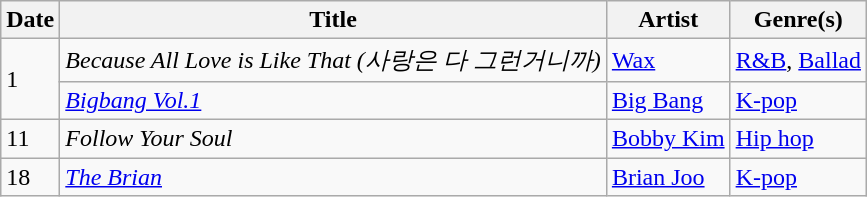<table class="wikitable" style="text-align: left;">
<tr>
<th>Date</th>
<th>Title</th>
<th>Artist</th>
<th>Genre(s)</th>
</tr>
<tr>
<td rowspan="2">1</td>
<td><em>Because All Love is Like That (사랑은 다 그런거니까)</em></td>
<td><a href='#'>Wax</a></td>
<td><a href='#'>R&B</a>, <a href='#'>Ballad</a></td>
</tr>
<tr>
<td><em><a href='#'>Bigbang Vol.1</a></em></td>
<td><a href='#'>Big Bang</a></td>
<td><a href='#'>K-pop</a></td>
</tr>
<tr>
<td>11</td>
<td><em>Follow Your Soul</em></td>
<td><a href='#'>Bobby Kim</a></td>
<td><a href='#'>Hip hop</a></td>
</tr>
<tr>
<td>18</td>
<td><em><a href='#'>The Brian</a></em></td>
<td><a href='#'>Brian Joo</a></td>
<td><a href='#'>K-pop</a></td>
</tr>
</table>
